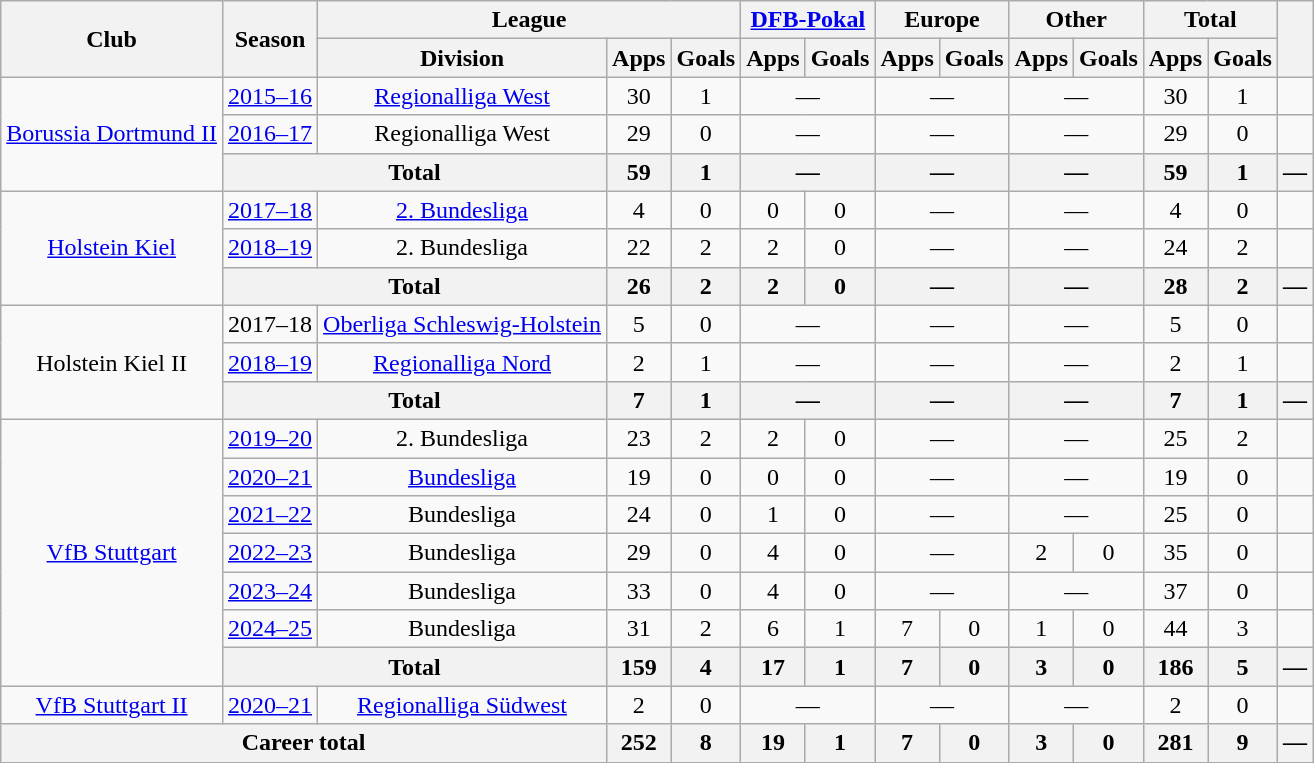<table class="wikitable" style="text-align: center;">
<tr>
<th rowspan="2">Club</th>
<th rowspan="2">Season</th>
<th colspan="3">League</th>
<th colspan="2"><a href='#'>DFB-Pokal</a></th>
<th colspan="2">Europe</th>
<th colspan="2">Other</th>
<th colspan="2">Total</th>
<th rowspan="2"></th>
</tr>
<tr>
<th>Division</th>
<th>Apps</th>
<th>Goals</th>
<th>Apps</th>
<th>Goals</th>
<th>Apps</th>
<th>Goals</th>
<th>Apps</th>
<th>Goals</th>
<th>Apps</th>
<th>Goals</th>
</tr>
<tr>
<td rowspan="3"><a href='#'>Borussia Dortmund II</a></td>
<td><a href='#'>2015–16</a></td>
<td><a href='#'>Regionalliga West</a></td>
<td>30</td>
<td>1</td>
<td colspan="2">—</td>
<td colspan="2">—</td>
<td colspan="2">—</td>
<td>30</td>
<td>1</td>
<td></td>
</tr>
<tr>
<td><a href='#'>2016–17</a></td>
<td>Regionalliga West</td>
<td>29</td>
<td>0</td>
<td colspan="2">—</td>
<td colspan="2">—</td>
<td colspan="2">—</td>
<td>29</td>
<td>0</td>
<td></td>
</tr>
<tr>
<th colspan="2">Total</th>
<th>59</th>
<th>1</th>
<th colspan="2">—</th>
<th colspan="2">—</th>
<th colspan="2">—</th>
<th>59</th>
<th>1</th>
<th>—</th>
</tr>
<tr>
<td rowspan="3"><a href='#'>Holstein Kiel</a></td>
<td><a href='#'>2017–18</a></td>
<td><a href='#'>2. Bundesliga</a></td>
<td>4</td>
<td>0</td>
<td>0</td>
<td>0</td>
<td colspan="2">—</td>
<td colspan="2">—</td>
<td>4</td>
<td>0</td>
<td></td>
</tr>
<tr>
<td><a href='#'>2018–19</a></td>
<td>2. Bundesliga</td>
<td>22</td>
<td>2</td>
<td>2</td>
<td>0</td>
<td colspan="2">—</td>
<td colspan="2">—</td>
<td>24</td>
<td>2</td>
<td></td>
</tr>
<tr>
<th colspan="2">Total</th>
<th>26</th>
<th>2</th>
<th>2</th>
<th>0</th>
<th colspan="2">—</th>
<th colspan="2">—</th>
<th>28</th>
<th>2</th>
<th>—</th>
</tr>
<tr>
<td rowspan="3">Holstein Kiel II</td>
<td>2017–18</td>
<td><a href='#'>Oberliga Schleswig-Holstein</a></td>
<td>5</td>
<td>0</td>
<td colspan="2">—</td>
<td colspan="2">—</td>
<td colspan="2">—</td>
<td>5</td>
<td>0</td>
<td></td>
</tr>
<tr>
<td><a href='#'>2018–19</a></td>
<td><a href='#'>Regionalliga Nord</a></td>
<td>2</td>
<td>1</td>
<td colspan="2">—</td>
<td colspan="2">—</td>
<td colspan="2">—</td>
<td>2</td>
<td>1</td>
<td></td>
</tr>
<tr>
<th colspan="2">Total</th>
<th>7</th>
<th>1</th>
<th colspan="2">—</th>
<th colspan="2">—</th>
<th colspan="2">—</th>
<th>7</th>
<th>1</th>
<th>—</th>
</tr>
<tr>
<td rowspan="7"><a href='#'>VfB Stuttgart</a></td>
<td><a href='#'>2019–20</a></td>
<td>2. Bundesliga</td>
<td>23</td>
<td>2</td>
<td>2</td>
<td>0</td>
<td colspan="2">—</td>
<td colspan="2">—</td>
<td>25</td>
<td>2</td>
<td></td>
</tr>
<tr>
<td><a href='#'>2020–21</a></td>
<td><a href='#'>Bundesliga</a></td>
<td>19</td>
<td>0</td>
<td>0</td>
<td>0</td>
<td colspan="2">—</td>
<td colspan="2">—</td>
<td>19</td>
<td>0</td>
<td></td>
</tr>
<tr>
<td><a href='#'>2021–22</a></td>
<td>Bundesliga</td>
<td>24</td>
<td>0</td>
<td>1</td>
<td>0</td>
<td colspan="2">—</td>
<td colspan="2">—</td>
<td>25</td>
<td>0</td>
<td></td>
</tr>
<tr>
<td><a href='#'>2022–23</a></td>
<td>Bundesliga</td>
<td>29</td>
<td>0</td>
<td>4</td>
<td>0</td>
<td colspan="2">—</td>
<td>2</td>
<td>0</td>
<td>35</td>
<td>0</td>
<td></td>
</tr>
<tr>
<td><a href='#'>2023–24</a></td>
<td>Bundesliga</td>
<td>33</td>
<td>0</td>
<td>4</td>
<td>0</td>
<td colspan="2">—</td>
<td colspan="2">—</td>
<td>37</td>
<td>0</td>
<td></td>
</tr>
<tr>
<td><a href='#'>2024–25</a></td>
<td>Bundesliga</td>
<td>31</td>
<td>2</td>
<td>6</td>
<td>1</td>
<td>7</td>
<td>0</td>
<td>1</td>
<td>0</td>
<td>44</td>
<td>3</td>
<td></td>
</tr>
<tr>
<th colspan="2">Total</th>
<th>159</th>
<th>4</th>
<th>17</th>
<th>1</th>
<th>7</th>
<th>0</th>
<th>3</th>
<th>0</th>
<th>186</th>
<th>5</th>
<th>—</th>
</tr>
<tr>
<td><a href='#'>VfB Stuttgart II</a></td>
<td><a href='#'>2020–21</a></td>
<td><a href='#'>Regionalliga Südwest</a></td>
<td>2</td>
<td>0</td>
<td colspan="2">—</td>
<td colspan="2">—</td>
<td colspan="2">—</td>
<td>2</td>
<td>0</td>
<td></td>
</tr>
<tr>
<th colspan="3">Career total</th>
<th>252</th>
<th>8</th>
<th>19</th>
<th>1</th>
<th>7</th>
<th>0</th>
<th>3</th>
<th>0</th>
<th>281</th>
<th>9</th>
<th>—</th>
</tr>
</table>
